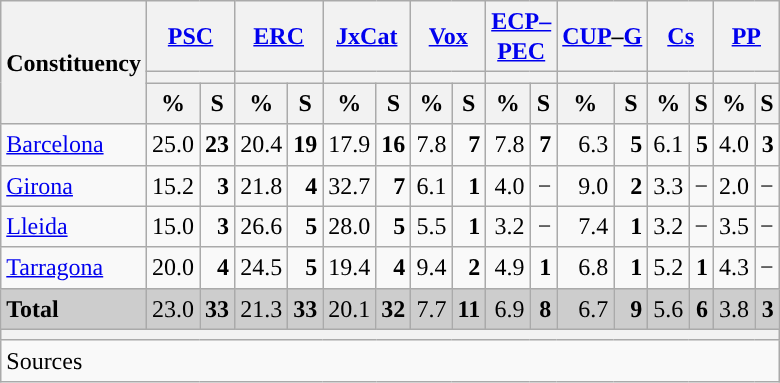<table class="wikitable sortable" style="text-align:right; line-height:20px;">
<tr>
<th rowspan="3">Constituency</th>
<th colspan="2" width="30px" class="unsortable"><a href='#'>PSC</a></th>
<th colspan="2" width="30px" class="unsortable"><a href='#'>ERC</a></th>
<th colspan="2" width="30px" class="unsortable"><a href='#'>JxCat</a></th>
<th colspan="2" width="30px" class="unsortable"><a href='#'>Vox</a></th>
<th colspan="2" width="30px" class="unsortable"><a href='#'>ECP–PEC</a></th>
<th colspan="2" width="30px" class="unsortable"><a href='#'>CUP</a>–<a href='#'>G</a></th>
<th colspan="2" width="30px" class="unsortable"><a href='#'>Cs</a></th>
<th colspan="2" width="30px" class="unsortable"><a href='#'>PP</a></th>
</tr>
<tr>
<th colspan="2" style="background:"></th>
<th colspan="2" style="background:"></th>
<th colspan="2" style="background:"></th>
<th colspan="2" style="background:"></th>
<th colspan="2" style="background:"></th>
<th colspan="2" style="background:"></th>
<th colspan="2" style="background:"></th>
<th colspan="2" style="background:"></th>
</tr>
<tr>
<th data-sort-type="number">%</th>
<th data-sort-type="number">S</th>
<th data-sort-type="number">%</th>
<th data-sort-type="number">S</th>
<th data-sort-type="number">%</th>
<th data-sort-type="number">S</th>
<th data-sort-type="number">%</th>
<th data-sort-type="number">S</th>
<th data-sort-type="number">%</th>
<th data-sort-type="number">S</th>
<th data-sort-type="number">%</th>
<th data-sort-type="number">S</th>
<th data-sort-type="number">%</th>
<th data-sort-type="number">S</th>
<th data-sort-type="number">%</th>
<th data-sort-type="number">S</th>
</tr>
<tr>
<td align="left"><a href='#'>Barcelona</a></td>
<td style="background:">25.0</td>
<td><strong>23</strong></td>
<td>20.4</td>
<td><strong>19</strong></td>
<td>17.9</td>
<td><strong>16</strong></td>
<td>7.8</td>
<td><strong>7</strong></td>
<td>7.8</td>
<td><strong>7</strong></td>
<td>6.3</td>
<td><strong>5</strong></td>
<td>6.1</td>
<td><strong>5</strong></td>
<td>4.0</td>
<td><strong>3</strong></td>
</tr>
<tr>
<td align="left"><a href='#'>Girona</a></td>
<td>15.2</td>
<td><strong>3</strong></td>
<td>21.8</td>
<td><strong>4</strong></td>
<td style="background:">32.7</td>
<td><strong>7</strong></td>
<td>6.1</td>
<td><strong>1</strong></td>
<td>4.0</td>
<td>−</td>
<td>9.0</td>
<td><strong>2</strong></td>
<td>3.3</td>
<td>−</td>
<td>2.0</td>
<td>−</td>
</tr>
<tr>
<td align="left"><a href='#'>Lleida</a></td>
<td>15.0</td>
<td><strong>3</strong></td>
<td>26.6</td>
<td><strong>5</strong></td>
<td style="background:">28.0</td>
<td><strong>5</strong></td>
<td>5.5</td>
<td><strong>1</strong></td>
<td>3.2</td>
<td>−</td>
<td>7.4</td>
<td><strong>1</strong></td>
<td>3.2</td>
<td>−</td>
<td>3.5</td>
<td>−</td>
</tr>
<tr>
<td align="left"><a href='#'>Tarragona</a></td>
<td>20.0</td>
<td><strong>4</strong></td>
<td style="background:">24.5</td>
<td><strong>5</strong></td>
<td>19.4</td>
<td><strong>4</strong></td>
<td>9.4</td>
<td><strong>2</strong></td>
<td>4.9</td>
<td><strong>1</strong></td>
<td>6.8</td>
<td><strong>1</strong></td>
<td>5.2</td>
<td><strong>1</strong></td>
<td>4.3</td>
<td>−</td>
</tr>
<tr style="background:#CDCDCD;">
<td align="left"><strong>Total</strong></td>
<td style="background:">23.0</td>
<td><strong>33</strong></td>
<td>21.3</td>
<td><strong>33</strong></td>
<td>20.1</td>
<td><strong>32</strong></td>
<td>7.7</td>
<td><strong>11</strong></td>
<td>6.9</td>
<td><strong>8</strong></td>
<td>6.7</td>
<td><strong>9</strong></td>
<td>5.6</td>
<td><strong>6</strong></td>
<td>3.8</td>
<td><strong>3</strong></td>
</tr>
<tr>
<th colspan="19"></th>
</tr>
<tr>
<th style="text-align:left; font-weight:normal; background:#F9F9F9" colspan="19">Sources</th>
</tr>
</table>
